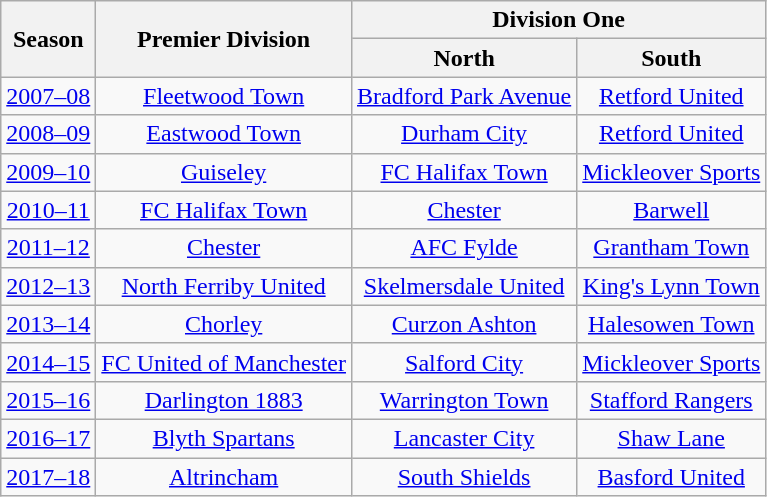<table class="wikitable" style="text-align: center">
<tr>
<th rowspan=2>Season</th>
<th rowspan=2>Premier Division</th>
<th colspan=3>Division One</th>
</tr>
<tr>
<th>North</th>
<th>South</th>
</tr>
<tr>
<td><a href='#'>2007–08</a></td>
<td><a href='#'>Fleetwood Town</a></td>
<td><a href='#'>Bradford Park Avenue</a></td>
<td><a href='#'>Retford United</a></td>
</tr>
<tr>
<td><a href='#'>2008–09</a></td>
<td><a href='#'>Eastwood Town</a></td>
<td><a href='#'>Durham City</a></td>
<td><a href='#'>Retford United</a></td>
</tr>
<tr>
<td><a href='#'>2009–10</a></td>
<td><a href='#'>Guiseley</a></td>
<td><a href='#'>FC Halifax Town</a></td>
<td><a href='#'>Mickleover Sports</a></td>
</tr>
<tr>
<td><a href='#'>2010–11</a></td>
<td><a href='#'>FC Halifax Town</a></td>
<td><a href='#'>Chester</a></td>
<td><a href='#'>Barwell</a></td>
</tr>
<tr>
<td><a href='#'>2011–12</a></td>
<td><a href='#'>Chester</a></td>
<td><a href='#'>AFC Fylde</a></td>
<td><a href='#'>Grantham Town</a></td>
</tr>
<tr>
<td><a href='#'>2012–13</a></td>
<td><a href='#'>North Ferriby United</a></td>
<td><a href='#'>Skelmersdale United</a></td>
<td><a href='#'>King's Lynn Town</a></td>
</tr>
<tr>
<td><a href='#'>2013–14</a></td>
<td><a href='#'>Chorley</a></td>
<td><a href='#'>Curzon Ashton</a></td>
<td><a href='#'>Halesowen Town</a></td>
</tr>
<tr>
<td><a href='#'>2014–15</a></td>
<td><a href='#'>FC United of Manchester</a></td>
<td><a href='#'>Salford City</a></td>
<td><a href='#'>Mickleover Sports</a></td>
</tr>
<tr>
<td><a href='#'>2015–16</a></td>
<td><a href='#'>Darlington 1883</a></td>
<td><a href='#'>Warrington Town</a></td>
<td><a href='#'>Stafford Rangers</a></td>
</tr>
<tr>
<td><a href='#'>2016–17</a></td>
<td><a href='#'>Blyth Spartans</a></td>
<td><a href='#'>Lancaster City</a></td>
<td><a href='#'>Shaw Lane</a></td>
</tr>
<tr>
<td><a href='#'>2017–18</a></td>
<td><a href='#'>Altrincham</a></td>
<td><a href='#'>South Shields</a></td>
<td><a href='#'>Basford United</a></td>
</tr>
</table>
